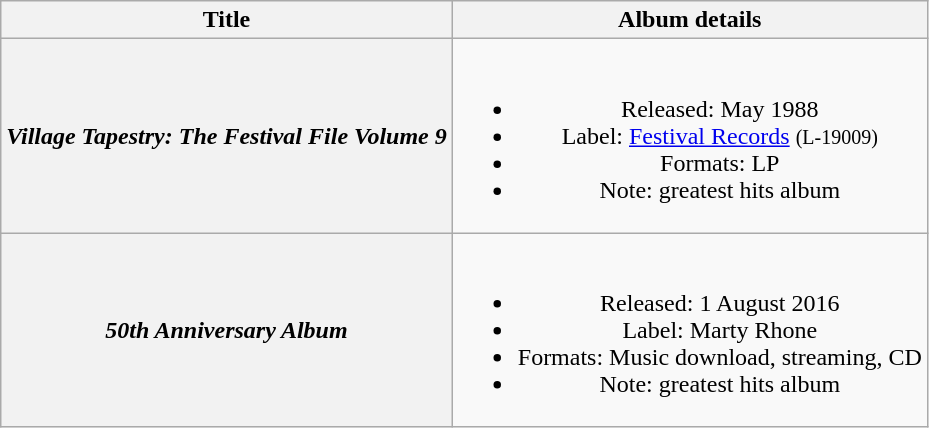<table class="wikitable plainrowheaders" style="text-align:center;">
<tr>
<th>Title</th>
<th>Album details</th>
</tr>
<tr>
<th scope="row"><em>Village Tapestry: The Festival File Volume 9</em></th>
<td><br><ul><li>Released: May 1988</li><li>Label: <a href='#'>Festival Records</a> <small>(L-19009)</small></li><li>Formats: LP</li><li>Note: greatest hits album</li></ul></td>
</tr>
<tr>
<th scope="row"><em>50th Anniversary Album</em></th>
<td><br><ul><li>Released: 1 August 2016</li><li>Label: Marty Rhone</li><li>Formats: Music download, streaming, CD</li><li>Note: greatest hits album</li></ul></td>
</tr>
</table>
